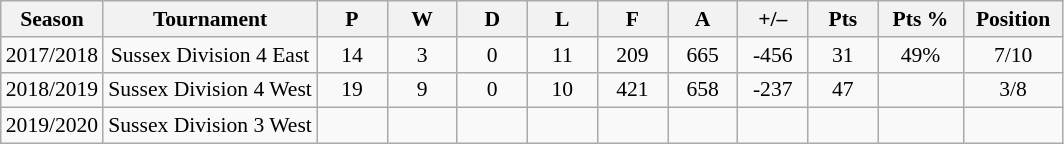<table class="wikitable" style="text-align: center;font-size:90%;">
<tr>
<th>Season</th>
<th>Tournament</th>
<th width=40>P</th>
<th width=40>W</th>
<th width=40>D</th>
<th width=40>L</th>
<th width=40>F</th>
<th width=40>A</th>
<th width=40>+/–</th>
<th width=40>Pts</th>
<th width=50>Pts %</th>
<th width=60>Position</th>
</tr>
<tr>
<td>2017/2018</td>
<td>Sussex Division 4 East</td>
<td>14</td>
<td>3</td>
<td>0</td>
<td>11</td>
<td>209</td>
<td>665</td>
<td>-456</td>
<td>31</td>
<td>49%</td>
<td>7/10</td>
</tr>
<tr>
<td>2018/2019</td>
<td>Sussex Division 4 West</td>
<td>19</td>
<td>9</td>
<td>0</td>
<td>10</td>
<td>421</td>
<td>658</td>
<td>-237</td>
<td>47</td>
<td></td>
<td>3/8</td>
</tr>
<tr>
<td>2019/2020</td>
<td>Sussex Division 3 West</td>
<td></td>
<td></td>
<td></td>
<td></td>
<td></td>
<td></td>
<td></td>
<td></td>
<td></td>
<td></td>
</tr>
</table>
